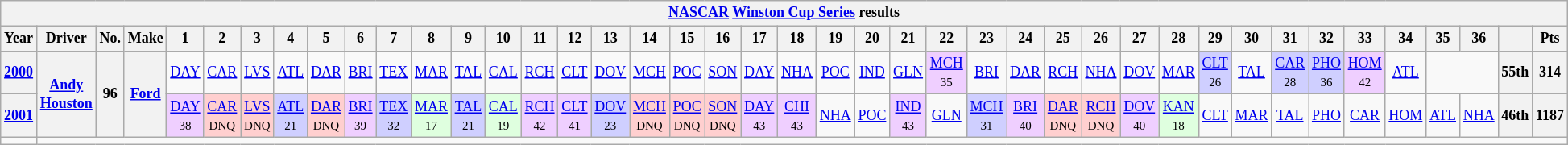<table class="wikitable" style="text-align:center; font-size:75%">
<tr>
<th colspan=45><a href='#'>NASCAR</a> <a href='#'>Winston Cup Series</a> results</th>
</tr>
<tr>
<th>Year</th>
<th>Driver</th>
<th>No.</th>
<th>Make</th>
<th>1</th>
<th>2</th>
<th>3</th>
<th>4</th>
<th>5</th>
<th>6</th>
<th>7</th>
<th>8</th>
<th>9</th>
<th>10</th>
<th>11</th>
<th>12</th>
<th>13</th>
<th>14</th>
<th>15</th>
<th>16</th>
<th>17</th>
<th>18</th>
<th>19</th>
<th>20</th>
<th>21</th>
<th>22</th>
<th>23</th>
<th>24</th>
<th>25</th>
<th>26</th>
<th>27</th>
<th>28</th>
<th>29</th>
<th>30</th>
<th>31</th>
<th>32</th>
<th>33</th>
<th>34</th>
<th>35</th>
<th>36</th>
<th></th>
<th>Pts</th>
</tr>
<tr>
<th><a href='#'>2000</a></th>
<th rowspan=2><a href='#'>Andy Houston</a></th>
<th rowspan=2>96</th>
<th rowspan=2><a href='#'>Ford</a></th>
<td><a href='#'>DAY</a></td>
<td><a href='#'>CAR</a></td>
<td><a href='#'>LVS</a></td>
<td><a href='#'>ATL</a></td>
<td><a href='#'>DAR</a></td>
<td><a href='#'>BRI</a></td>
<td><a href='#'>TEX</a></td>
<td><a href='#'>MAR</a></td>
<td><a href='#'>TAL</a></td>
<td><a href='#'>CAL</a></td>
<td><a href='#'>RCH</a></td>
<td><a href='#'>CLT</a></td>
<td><a href='#'>DOV</a></td>
<td><a href='#'>MCH</a></td>
<td><a href='#'>POC</a></td>
<td><a href='#'>SON</a></td>
<td><a href='#'>DAY</a></td>
<td><a href='#'>NHA</a></td>
<td><a href='#'>POC</a></td>
<td><a href='#'>IND</a></td>
<td><a href='#'>GLN</a></td>
<td style="background:#EFCFFF;"><a href='#'>MCH</a><br><small>35</small></td>
<td><a href='#'>BRI</a></td>
<td><a href='#'>DAR</a></td>
<td><a href='#'>RCH</a></td>
<td><a href='#'>NHA</a></td>
<td><a href='#'>DOV</a></td>
<td><a href='#'>MAR</a></td>
<td style="background:#CFCFFF;"><a href='#'>CLT</a><br><small>26</small></td>
<td><a href='#'>TAL</a></td>
<td style="background:#CFCFFF;"><a href='#'>CAR</a><br><small>28</small></td>
<td style="background:#CFCFFF;"><a href='#'>PHO</a><br><small>36</small></td>
<td style="background:#EFCFFF;"><a href='#'>HOM</a><br><small>42</small></td>
<td><a href='#'>ATL</a></td>
<td colspan=2></td>
<th>55th</th>
<th>314</th>
</tr>
<tr>
<th><a href='#'>2001</a></th>
<td style="background:#EFCFFF;"><a href='#'>DAY</a><br><small>38</small></td>
<td style="background:#FFCFCF;"><a href='#'>CAR</a><br><small>DNQ</small></td>
<td style="background:#FFCFCF;"><a href='#'>LVS</a><br><small>DNQ</small></td>
<td style="background:#CFCFFF;"><a href='#'>ATL</a><br><small>21</small></td>
<td style="background:#FFCFCF;"><a href='#'>DAR</a><br><small>DNQ</small></td>
<td style="background:#EFCFFF;"><a href='#'>BRI</a><br><small>39</small></td>
<td style="background:#CFCFFF;"><a href='#'>TEX</a><br><small>32</small></td>
<td style="background:#DFFFDF;"><a href='#'>MAR</a><br><small>17</small></td>
<td style="background:#CFCFFF;"><a href='#'>TAL</a><br><small>21</small></td>
<td style="background:#DFFFDF;"><a href='#'>CAL</a><br><small>19</small></td>
<td style="background:#EFCFFF;"><a href='#'>RCH</a><br><small>42</small></td>
<td style="background:#EFCFFF;"><a href='#'>CLT</a><br><small>41</small></td>
<td style="background:#CFCFFF;"><a href='#'>DOV</a><br><small>23</small></td>
<td style="background:#FFCFCF;"><a href='#'>MCH</a><br><small>DNQ</small></td>
<td style="background:#FFCFCF;"><a href='#'>POC</a><br><small>DNQ</small></td>
<td style="background:#FFCFCF;"><a href='#'>SON</a><br><small>DNQ</small></td>
<td style="background:#EFCFFF;"><a href='#'>DAY</a><br><small>43</small></td>
<td style="background:#EFCFFF;"><a href='#'>CHI</a><br><small>43</small></td>
<td><a href='#'>NHA</a></td>
<td><a href='#'>POC</a></td>
<td style="background:#EFCFFF;"><a href='#'>IND</a><br><small>43</small></td>
<td><a href='#'>GLN</a></td>
<td style="background:#CFCFFF;"><a href='#'>MCH</a><br><small>31</small></td>
<td style="background:#EFCFFF;"><a href='#'>BRI</a><br><small>40</small></td>
<td style="background:#FFCFCF;"><a href='#'>DAR</a><br><small>DNQ</small></td>
<td style="background:#FFCFCF;"><a href='#'>RCH</a><br><small>DNQ</small></td>
<td style="background:#EFCFFF;"><a href='#'>DOV</a><br><small>40</small></td>
<td style="background:#DFFFDF;"><a href='#'>KAN</a><br><small>18</small></td>
<td><a href='#'>CLT</a></td>
<td><a href='#'>MAR</a></td>
<td><a href='#'>TAL</a></td>
<td><a href='#'>PHO</a></td>
<td><a href='#'>CAR</a></td>
<td><a href='#'>HOM</a></td>
<td><a href='#'>ATL</a></td>
<td><a href='#'>NHA</a></td>
<th>46th</th>
<th>1187</th>
</tr>
<tr>
<td></td>
</tr>
</table>
